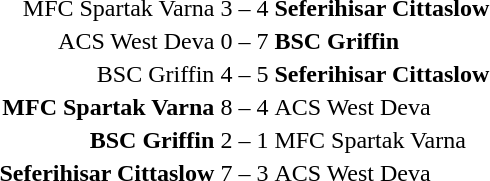<table>
<tr>
<th width=auto></th>
<td></td>
</tr>
<tr>
<td align=right>MFC Spartak Varna </td>
<td align=center>3 – 4</td>
<td align=left> <strong>Seferihisar Cittaslow</strong></td>
</tr>
<tr>
<td align=right>ACS West Deva </td>
<td align=center>0 – 7</td>
<td align=left> <strong>BSC Griffin</strong></td>
</tr>
<tr>
<td align=right>BSC Griffin </td>
<td align=center>4 – 5</td>
<td align=left> <strong>Seferihisar Cittaslow</strong></td>
</tr>
<tr>
<td align=right><strong>MFC Spartak Varna</strong> </td>
<td align=center>8 – 4</td>
<td align=left> ACS West Deva</td>
</tr>
<tr>
<td align=right><strong>BSC Griffin</strong> </td>
<td align=center>2 – 1</td>
<td align=left> MFC Spartak Varna</td>
</tr>
<tr>
<td align=right><strong>Seferihisar Cittaslow</strong> </td>
<td align=center>7 – 3</td>
<td align=left> ACS West Deva</td>
</tr>
</table>
